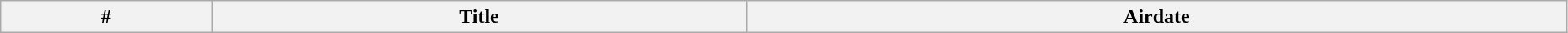<table class="wikitable plainrowheaders" style="width:98%;">
<tr>
<th>#</th>
<th>Title</th>
<th>Airdate<br>




</th>
</tr>
</table>
